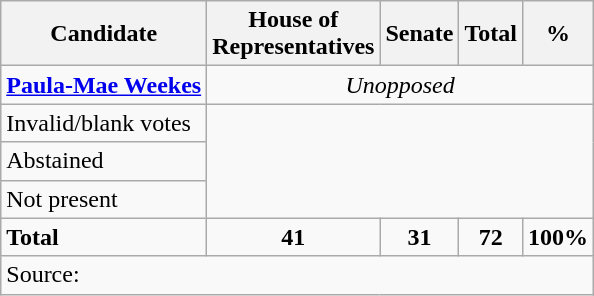<table class="wikitable">
<tr>
<th>Candidate</th>
<th>House of <br>Representatives</th>
<th>Senate</th>
<th>Total</th>
<th>%</th>
</tr>
<tr>
<td><strong><a href='#'>Paula-Mae Weekes</a></strong></td>
<td colspan= 4 align=center><em>Unopposed</em></td>
</tr>
<tr>
<td>Invalid/blank votes</td>
<td colspan= 4 rowspan=3></td>
</tr>
<tr>
<td>Abstained</td>
</tr>
<tr>
<td>Not present</td>
</tr>
<tr>
<td><strong>Total</strong></td>
<td align=center><strong>41</strong></td>
<td align=center><strong>31</strong></td>
<td align=center><strong>72</strong></td>
<td align=center><strong>100%</strong></td>
</tr>
<tr>
<td colspan=5>Source:</td>
</tr>
</table>
